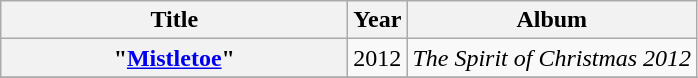<table class="wikitable plainrowheaders" style="text-align:center;">
<tr>
<th scope="col" style="width:14em;">Title</th>
<th scope="col">Year</th>
<th scope="col">Album</th>
</tr>
<tr>
<th scope="row">"<a href='#'>Mistletoe</a>"</th>
<td>2012</td>
<td><em>The Spirit of Christmas 2012</em></td>
</tr>
<tr>
</tr>
</table>
